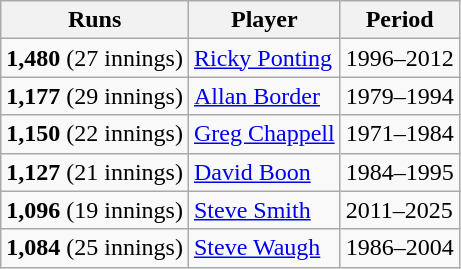<table class="wikitable">
<tr>
<th>Runs</th>
<th>Player</th>
<th>Period</th>
</tr>
<tr>
<td><strong>1,480</strong> (27 innings)</td>
<td> <a href='#'>Ricky Ponting</a></td>
<td>1996–2012</td>
</tr>
<tr>
<td><strong>1,177</strong> (29 innings)</td>
<td> <a href='#'>Allan Border</a></td>
<td>1979–1994</td>
</tr>
<tr>
<td><strong>1,150</strong> (22 innings)</td>
<td> <a href='#'>Greg Chappell</a></td>
<td>1971–1984</td>
</tr>
<tr>
<td><strong>1,127</strong> (21 innings)</td>
<td> <a href='#'>David Boon</a></td>
<td>1984–1995</td>
</tr>
<tr>
<td><strong>1,096</strong> (19 innings)</td>
<td> <a href='#'>Steve Smith</a></td>
<td>2011–2025</td>
</tr>
<tr>
<td><strong>1,084</strong> (25 innings)</td>
<td> <a href='#'>Steve Waugh</a></td>
<td>1986–2004</td>
</tr>
</table>
